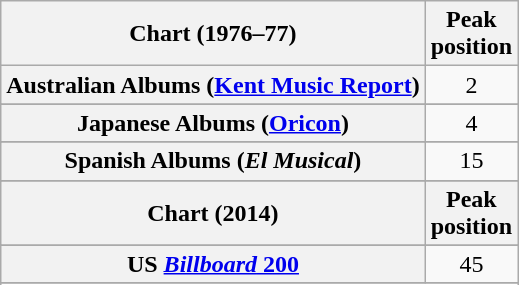<table class="wikitable sortable plainrowheaders" style="text-align:center">
<tr>
<th scope="col">Chart (1976–77)</th>
<th scope="col">Peak<br>position</th>
</tr>
<tr>
<th scope="row">Australian Albums (<a href='#'>Kent Music Report</a>)</th>
<td>2</td>
</tr>
<tr>
</tr>
<tr>
</tr>
<tr>
</tr>
<tr>
<th scope="row">Japanese Albums (<a href='#'>Oricon</a>)</th>
<td>4</td>
</tr>
<tr>
</tr>
<tr>
</tr>
<tr>
<th scope="row">Spanish Albums (<em>El Musical</em>)</th>
<td>15</td>
</tr>
<tr>
</tr>
<tr>
</tr>
<tr>
</tr>
<tr>
<th scope="col">Chart (2014)</th>
<th scope="col">Peak<br>position</th>
</tr>
<tr>
</tr>
<tr>
</tr>
<tr>
</tr>
<tr>
</tr>
<tr>
</tr>
<tr>
</tr>
<tr>
<th scope="row">US <a href='#'><em>Billboard</em> 200</a></th>
<td>45</td>
</tr>
<tr>
</tr>
<tr>
</tr>
</table>
